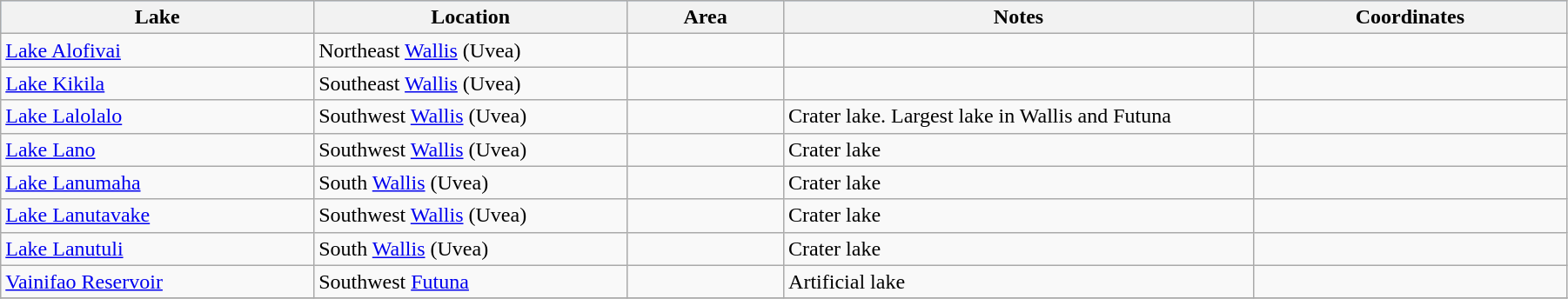<table class="wikitable sortable" width=95%>
<tr bgcolor=#99CCFF>
<th width=20%>Lake</th>
<th width=20%>Location</th>
<th width=10%;data-sort-type="number">Area</th>
<th width=30%>Notes</th>
<th width=20%>Coordinates</th>
</tr>
<tr>
<td><a href='#'>Lake Alofivai</a></td>
<td>Northeast <a href='#'>Wallis</a> (Uvea)</td>
<td></td>
<td></td>
<td></td>
</tr>
<tr>
<td><a href='#'>Lake Kikila</a></td>
<td>Southeast <a href='#'>Wallis</a> (Uvea)</td>
<td></td>
<td></td>
<td></td>
</tr>
<tr>
<td><a href='#'>Lake Lalolalo</a></td>
<td>Southwest <a href='#'>Wallis</a> (Uvea)</td>
<td></td>
<td>Crater lake. Largest lake in Wallis and Futuna</td>
<td></td>
</tr>
<tr>
<td><a href='#'>Lake Lano</a></td>
<td>Southwest <a href='#'>Wallis</a> (Uvea)</td>
<td></td>
<td>Crater lake</td>
<td></td>
</tr>
<tr>
<td><a href='#'>Lake Lanumaha</a></td>
<td>South <a href='#'>Wallis</a> (Uvea)</td>
<td></td>
<td>Crater lake</td>
<td></td>
</tr>
<tr>
<td><a href='#'>Lake Lanutavake</a></td>
<td>Southwest <a href='#'>Wallis</a> (Uvea)</td>
<td></td>
<td>Crater lake</td>
<td></td>
</tr>
<tr>
<td><a href='#'>Lake Lanutuli</a></td>
<td>South <a href='#'>Wallis</a> (Uvea)</td>
<td></td>
<td>Crater lake</td>
<td></td>
</tr>
<tr>
<td><a href='#'>Vainifao Reservoir</a></td>
<td>Southwest <a href='#'>Futuna</a></td>
<td></td>
<td>Artificial lake</td>
<td></td>
</tr>
<tr>
</tr>
</table>
